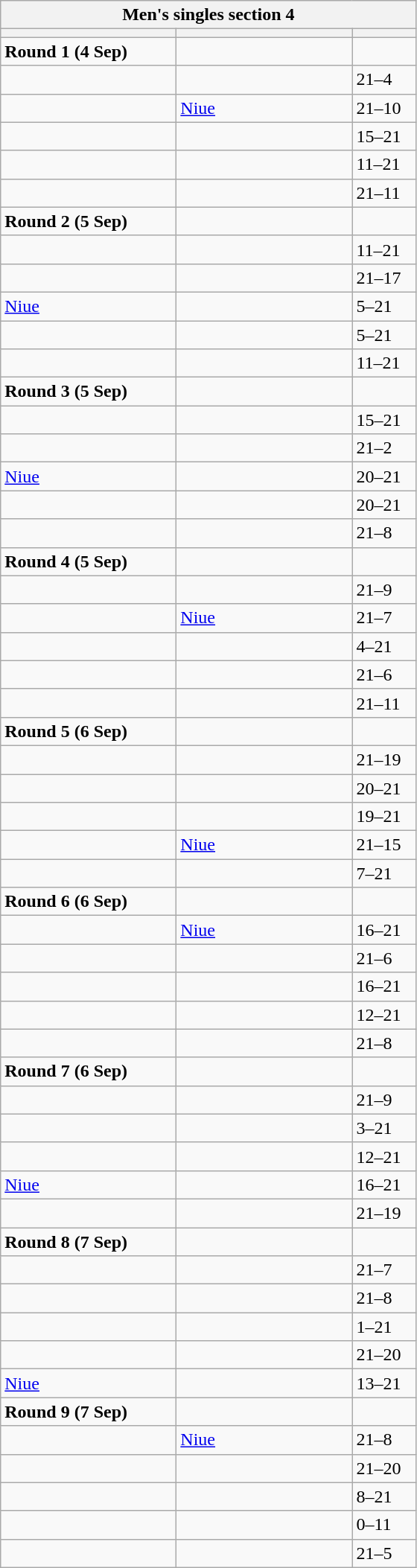<table class="wikitable">
<tr>
<th colspan="3">Men's singles section 4</th>
</tr>
<tr>
<th width=150></th>
<th width=150></th>
<th width=50></th>
</tr>
<tr>
<td><strong>Round 1 (4 Sep)</strong></td>
<td></td>
<td></td>
</tr>
<tr>
<td></td>
<td></td>
<td>21–4</td>
</tr>
<tr>
<td></td>
<td> <a href='#'>Niue</a></td>
<td>21–10</td>
</tr>
<tr>
<td></td>
<td></td>
<td>15–21</td>
</tr>
<tr>
<td></td>
<td></td>
<td>11–21</td>
</tr>
<tr>
<td></td>
<td></td>
<td>21–11</td>
</tr>
<tr>
<td><strong>Round 2 (5 Sep)</strong></td>
<td></td>
<td></td>
</tr>
<tr>
<td></td>
<td></td>
<td>11–21</td>
</tr>
<tr>
<td></td>
<td></td>
<td>21–17</td>
</tr>
<tr>
<td> <a href='#'>Niue</a></td>
<td></td>
<td>5–21</td>
</tr>
<tr>
<td></td>
<td></td>
<td>5–21</td>
</tr>
<tr>
<td></td>
<td></td>
<td>11–21</td>
</tr>
<tr>
<td><strong>Round 3 (5 Sep)</strong></td>
<td></td>
<td></td>
</tr>
<tr>
<td></td>
<td></td>
<td>15–21</td>
</tr>
<tr>
<td></td>
<td></td>
<td>21–2</td>
</tr>
<tr>
<td> <a href='#'>Niue</a></td>
<td></td>
<td>20–21</td>
</tr>
<tr>
<td></td>
<td></td>
<td>20–21</td>
</tr>
<tr>
<td></td>
<td></td>
<td>21–8</td>
</tr>
<tr>
<td><strong>Round 4 (5 Sep)</strong></td>
<td></td>
<td></td>
</tr>
<tr>
<td></td>
<td></td>
<td>21–9</td>
</tr>
<tr>
<td></td>
<td> <a href='#'>Niue</a></td>
<td>21–7</td>
</tr>
<tr>
<td></td>
<td></td>
<td>4–21</td>
</tr>
<tr>
<td></td>
<td></td>
<td>21–6</td>
</tr>
<tr>
<td></td>
<td></td>
<td>21–11</td>
</tr>
<tr>
<td><strong>Round 5 (6 Sep)</strong></td>
<td></td>
<td></td>
</tr>
<tr>
<td></td>
<td></td>
<td>21–19</td>
</tr>
<tr>
<td></td>
<td></td>
<td>20–21</td>
</tr>
<tr>
<td></td>
<td></td>
<td>19–21</td>
</tr>
<tr>
<td></td>
<td> <a href='#'>Niue</a></td>
<td>21–15</td>
</tr>
<tr>
<td></td>
<td></td>
<td>7–21</td>
</tr>
<tr>
<td><strong>Round 6 (6 Sep) </strong></td>
<td></td>
<td></td>
</tr>
<tr>
<td></td>
<td> <a href='#'>Niue</a></td>
<td>16–21</td>
</tr>
<tr>
<td></td>
<td></td>
<td>21–6</td>
</tr>
<tr>
<td></td>
<td></td>
<td>16–21</td>
</tr>
<tr>
<td></td>
<td></td>
<td>12–21</td>
</tr>
<tr>
<td></td>
<td></td>
<td>21–8</td>
</tr>
<tr>
<td><strong>Round 7 (6 Sep)</strong></td>
<td></td>
<td></td>
</tr>
<tr>
<td></td>
<td></td>
<td>21–9</td>
</tr>
<tr>
<td></td>
<td></td>
<td>3–21</td>
</tr>
<tr>
<td></td>
<td></td>
<td>12–21</td>
</tr>
<tr>
<td> <a href='#'>Niue</a></td>
<td></td>
<td>16–21</td>
</tr>
<tr>
<td></td>
<td></td>
<td>21–19</td>
</tr>
<tr>
<td><strong>Round 8 (7 Sep)</strong></td>
<td></td>
<td></td>
</tr>
<tr>
<td></td>
<td></td>
<td>21–7</td>
</tr>
<tr>
<td></td>
<td></td>
<td>21–8</td>
</tr>
<tr>
<td></td>
<td></td>
<td>1–21</td>
</tr>
<tr>
<td></td>
<td></td>
<td>21–20</td>
</tr>
<tr>
<td> <a href='#'>Niue</a></td>
<td></td>
<td>13–21</td>
</tr>
<tr>
<td><strong>Round 9 (7 Sep)</strong></td>
<td></td>
<td></td>
</tr>
<tr>
<td></td>
<td> <a href='#'>Niue</a></td>
<td>21–8</td>
</tr>
<tr>
<td></td>
<td></td>
<td>21–20</td>
</tr>
<tr>
<td></td>
<td></td>
<td>8–21</td>
</tr>
<tr>
<td></td>
<td></td>
<td>0–11</td>
</tr>
<tr>
<td></td>
<td></td>
<td>21–5</td>
</tr>
</table>
